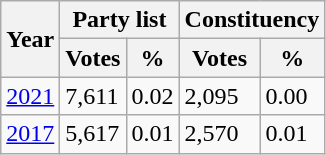<table class="wikitable">
<tr>
<th rowspan="2">Year</th>
<th colspan="2"><strong>Party list</strong></th>
<th colspan="2"><strong>Constituency</strong></th>
</tr>
<tr>
<th>Votes</th>
<th>%</th>
<th>Votes</th>
<th>%</th>
</tr>
<tr>
<td><a href='#'>2021</a></td>
<td>7,611</td>
<td>0.02</td>
<td>2,095</td>
<td>0.00</td>
</tr>
<tr>
<td><a href='#'>2017</a></td>
<td>5,617</td>
<td>0.01</td>
<td>2,570</td>
<td>0.01</td>
</tr>
</table>
